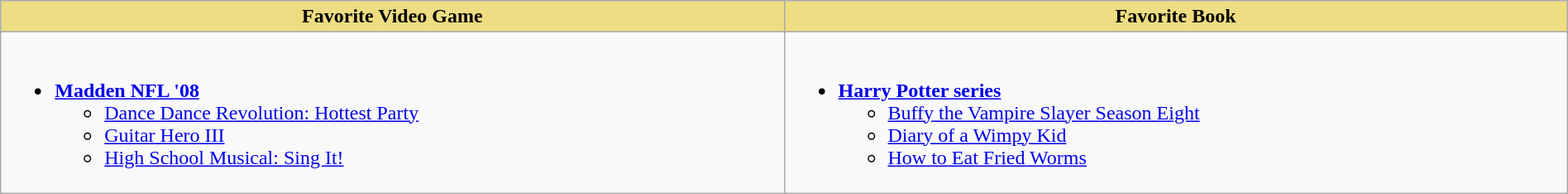<table class="wikitable" style="width:100%">
<tr>
<th style="background:#EEDD82; width:50%">Favorite Video Game</th>
<th style="background:#EEDD82; width:50%">Favorite Book</th>
</tr>
<tr>
<td valign="top"><br><ul><li><strong><a href='#'>Madden NFL '08</a></strong><ul><li><a href='#'>Dance Dance Revolution: Hottest Party</a></li><li><a href='#'>Guitar Hero III</a></li><li><a href='#'>High School Musical: Sing It!</a></li></ul></li></ul></td>
<td valign="top"><br><ul><li><strong><a href='#'>Harry Potter series</a></strong><ul><li><a href='#'>Buffy the Vampire Slayer Season Eight</a></li><li><a href='#'>Diary of a Wimpy Kid</a></li><li><a href='#'>How to Eat Fried Worms</a></li></ul></li></ul></td>
</tr>
</table>
